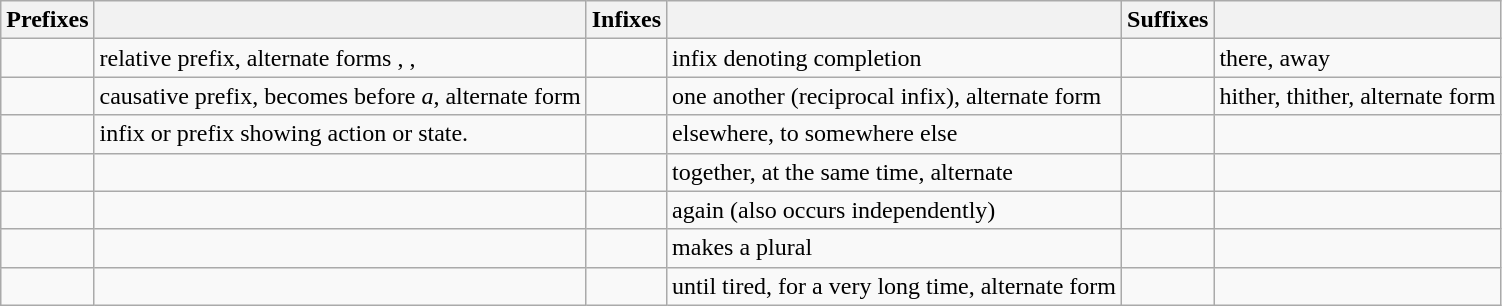<table class="wikitable">
<tr>
<th>Prefixes</th>
<th></th>
<th>Infixes</th>
<th></th>
<th>Suffixes</th>
<th></th>
</tr>
<tr>
<td></td>
<td>relative prefix, alternate forms , , </td>
<td></td>
<td>infix denoting completion</td>
<td></td>
<td>there, away</td>
</tr>
<tr>
<td></td>
<td>causative prefix,  becomes  before <em>a</em>, alternate form </td>
<td></td>
<td>one another (reciprocal infix), alternate form </td>
<td></td>
<td>hither, thither, alternate form </td>
</tr>
<tr>
<td></td>
<td>infix or prefix showing action or state.</td>
<td></td>
<td>elsewhere, to somewhere else</td>
<td></td>
<td></td>
</tr>
<tr>
<td></td>
<td></td>
<td></td>
<td>together, at the same time, alternate </td>
<td></td>
<td></td>
</tr>
<tr>
<td></td>
<td></td>
<td></td>
<td>again (also occurs independently)</td>
<td></td>
<td></td>
</tr>
<tr>
<td></td>
<td></td>
<td></td>
<td>makes a plural</td>
<td></td>
<td></td>
</tr>
<tr>
<td></td>
<td></td>
<td></td>
<td>until tired, for a very long time, alternate form </td>
<td></td>
<td></td>
</tr>
</table>
